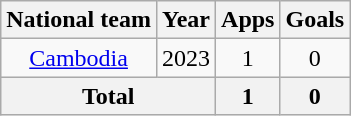<table class="wikitable" style="text-align:center">
<tr>
<th>National team</th>
<th>Year</th>
<th>Apps</th>
<th>Goals</th>
</tr>
<tr>
<td rowspan="1"><a href='#'>Cambodia</a></td>
<td>2023</td>
<td>1</td>
<td>0</td>
</tr>
<tr>
<th colspan=2>Total</th>
<th>1</th>
<th>0</th>
</tr>
</table>
